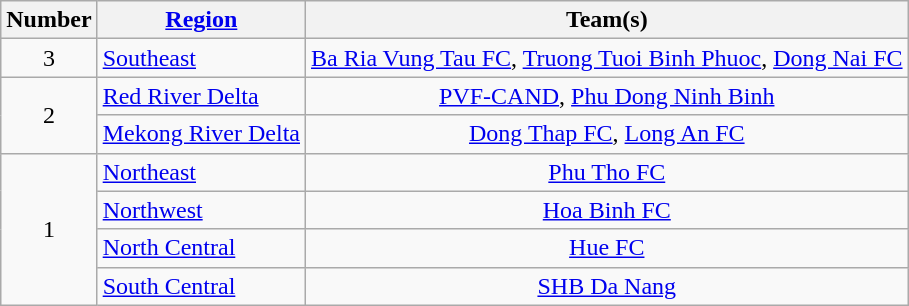<table class="wikitable" style="text-align:center">
<tr>
<th>Number</th>
<th><a href='#'>Region</a></th>
<th>Team(s)</th>
</tr>
<tr>
<td rowspan="1">3</td>
<td align="left"><a href='#'>Southeast</a></td>
<td><a href='#'>Ba Ria Vung Tau FC</a>, <a href='#'>Truong Tuoi Binh Phuoc</a>, <a href='#'>Dong Nai FC</a></td>
</tr>
<tr>
<td rowspan="2">2</td>
<td align="left"><a href='#'>Red River Delta</a></td>
<td><a href='#'>PVF-CAND</a>, <a href='#'>Phu Dong Ninh Binh</a></td>
</tr>
<tr>
<td align="left"><a href='#'>Mekong River Delta</a></td>
<td><a href='#'>Dong Thap FC</a>, <a href='#'>Long An FC</a></td>
</tr>
<tr>
<td rowspan="4">1</td>
<td align="left"><a href='#'>Northeast</a></td>
<td><a href='#'>Phu Tho FC</a></td>
</tr>
<tr>
<td align="left"><a href='#'>Northwest</a></td>
<td><a href='#'>Hoa Binh FC</a></td>
</tr>
<tr>
<td align="left"><a href='#'>North Central</a></td>
<td><a href='#'>Hue FC</a></td>
</tr>
<tr>
<td align="left"><a href='#'>South Central</a></td>
<td><a href='#'>SHB Da Nang</a></td>
</tr>
</table>
